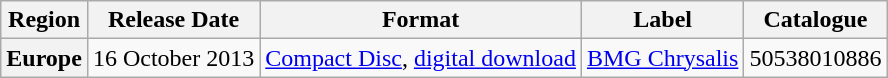<table class="wikitable plainrowheaders">
<tr>
<th scope="col">Region</th>
<th scope="col">Release Date</th>
<th scope="col">Format</th>
<th scope="col">Label</th>
<th scope="col">Catalogue</th>
</tr>
<tr>
<th scope="row">Europe</th>
<td>16 October 2013</td>
<td><a href='#'>Compact Disc</a>, <a href='#'>digital download</a></td>
<td><a href='#'>BMG Chrysalis</a></td>
<td>50538010886</td>
</tr>
</table>
